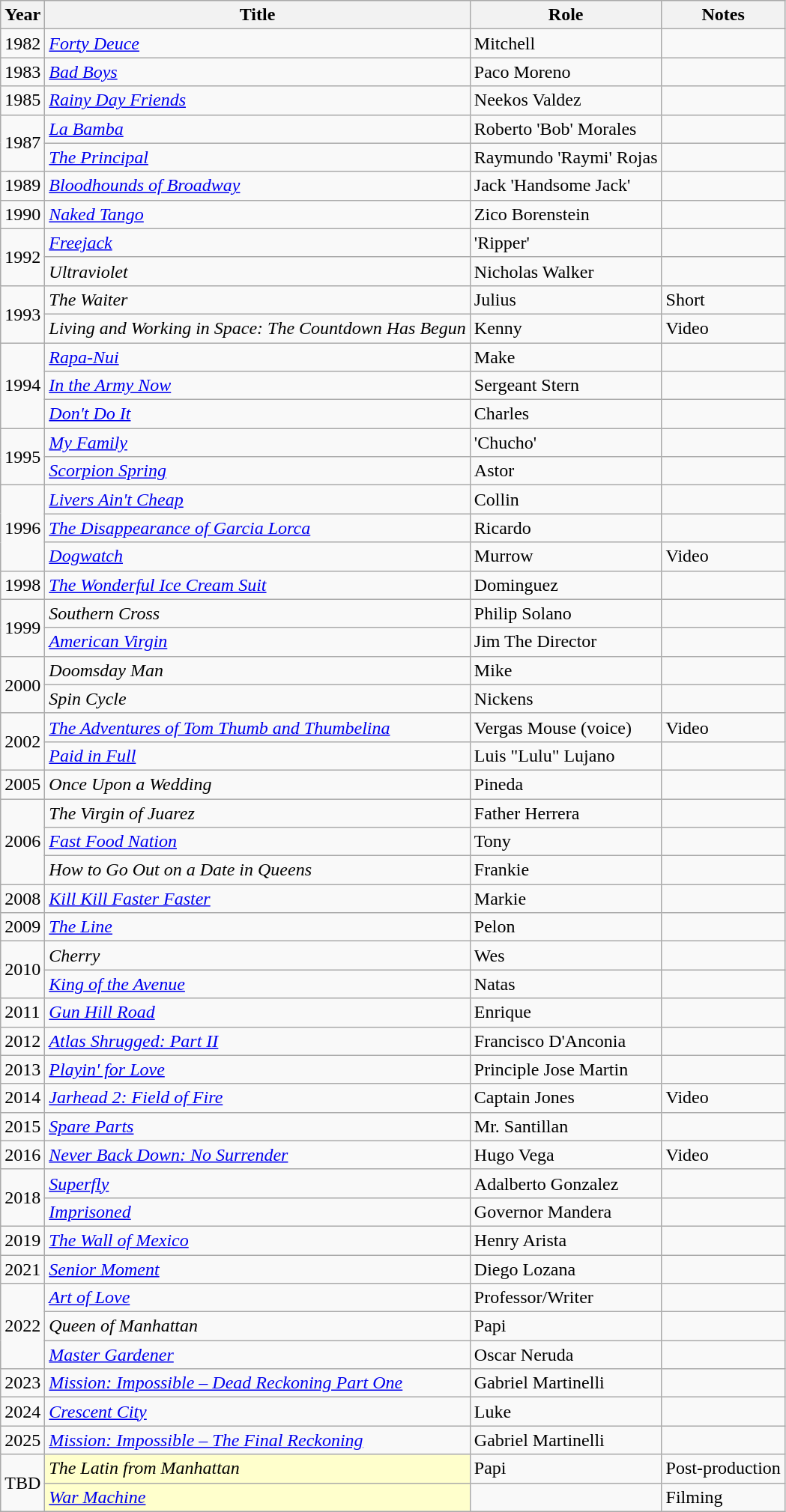<table class="wikitable sortable">
<tr>
<th>Year</th>
<th>Title</th>
<th>Role</th>
<th>Notes</th>
</tr>
<tr>
<td>1982</td>
<td><em><a href='#'>Forty Deuce</a></em></td>
<td>Mitchell</td>
<td></td>
</tr>
<tr>
<td>1983</td>
<td><em><a href='#'>Bad Boys</a></em></td>
<td>Paco Moreno</td>
<td></td>
</tr>
<tr>
<td>1985</td>
<td><em><a href='#'>Rainy Day Friends</a></em></td>
<td>Neekos Valdez</td>
<td></td>
</tr>
<tr>
<td rowspan="2">1987</td>
<td><em><a href='#'>La Bamba</a></em></td>
<td>Roberto 'Bob' Morales</td>
<td></td>
</tr>
<tr>
<td><em><a href='#'>The Principal</a></em></td>
<td>Raymundo 'Raymi' Rojas</td>
<td></td>
</tr>
<tr>
<td>1989</td>
<td><em><a href='#'>Bloodhounds of Broadway</a></em></td>
<td>Jack 'Handsome Jack'</td>
<td></td>
</tr>
<tr>
<td>1990</td>
<td><em><a href='#'>Naked Tango</a></em></td>
<td>Zico Borenstein</td>
<td></td>
</tr>
<tr>
<td rowspan="2">1992</td>
<td><em><a href='#'>Freejack</a></em></td>
<td>'Ripper'</td>
<td></td>
</tr>
<tr>
<td><em>Ultraviolet</em></td>
<td>Nicholas Walker</td>
<td></td>
</tr>
<tr>
<td rowspan="2">1993</td>
<td><em>The Waiter</em></td>
<td>Julius</td>
<td>Short</td>
</tr>
<tr>
<td><em>Living and Working in Space: The Countdown Has Begun</em></td>
<td>Kenny</td>
<td>Video</td>
</tr>
<tr>
<td rowspan="3">1994</td>
<td><em><a href='#'>Rapa-Nui</a></em></td>
<td>Make</td>
<td></td>
</tr>
<tr>
<td><em><a href='#'>In the Army Now</a></em></td>
<td>Sergeant Stern</td>
<td></td>
</tr>
<tr>
<td><em><a href='#'>Don't Do It</a></em></td>
<td>Charles</td>
<td></td>
</tr>
<tr>
<td rowspan="2">1995</td>
<td><em><a href='#'>My Family</a></em></td>
<td>'Chucho'</td>
<td></td>
</tr>
<tr>
<td><em><a href='#'>Scorpion Spring</a></em></td>
<td>Astor</td>
<td></td>
</tr>
<tr>
<td rowspan="3">1996</td>
<td><em><a href='#'>Livers Ain't Cheap</a></em></td>
<td>Collin</td>
<td></td>
</tr>
<tr>
<td><em><a href='#'>The Disappearance of Garcia Lorca</a></em></td>
<td>Ricardo</td>
<td></td>
</tr>
<tr>
<td><em><a href='#'>Dogwatch</a></em></td>
<td>Murrow</td>
<td>Video</td>
</tr>
<tr>
<td>1998</td>
<td><em><a href='#'>The Wonderful Ice Cream Suit</a></em></td>
<td>Dominguez</td>
<td></td>
</tr>
<tr>
<td rowspan="2">1999</td>
<td><em>Southern Cross</em></td>
<td>Philip Solano</td>
<td></td>
</tr>
<tr>
<td><em><a href='#'>American Virgin</a></em></td>
<td>Jim The Director</td>
<td></td>
</tr>
<tr>
<td rowspan="2">2000</td>
<td><em>Doomsday Man</em></td>
<td>Mike</td>
<td></td>
</tr>
<tr>
<td><em>Spin Cycle</em></td>
<td>Nickens</td>
<td></td>
</tr>
<tr>
<td rowspan="2">2002</td>
<td><em><a href='#'>The Adventures of Tom Thumb and Thumbelina</a></em></td>
<td>Vergas Mouse (voice)</td>
<td>Video</td>
</tr>
<tr>
<td><em><a href='#'>Paid in Full</a></em></td>
<td>Luis "Lulu" Lujano</td>
<td></td>
</tr>
<tr>
<td>2005</td>
<td><em>Once Upon a Wedding</em></td>
<td>Pineda</td>
<td></td>
</tr>
<tr>
<td rowspan="3">2006</td>
<td><em>The Virgin of Juarez</em></td>
<td>Father Herrera</td>
<td></td>
</tr>
<tr>
<td><em><a href='#'>Fast Food Nation</a></em></td>
<td>Tony</td>
<td></td>
</tr>
<tr>
<td><em>How to Go Out on a Date in Queens</em></td>
<td>Frankie</td>
<td></td>
</tr>
<tr>
<td>2008</td>
<td><em><a href='#'>Kill Kill Faster Faster</a></em></td>
<td>Markie</td>
<td></td>
</tr>
<tr>
<td>2009</td>
<td><em><a href='#'>The Line</a></em></td>
<td>Pelon</td>
<td></td>
</tr>
<tr>
<td rowspan="2">2010</td>
<td><em>Cherry</em></td>
<td>Wes</td>
<td></td>
</tr>
<tr>
<td><em><a href='#'>King of the Avenue</a></em></td>
<td>Natas</td>
<td></td>
</tr>
<tr>
<td>2011</td>
<td><em><a href='#'>Gun Hill Road</a></em></td>
<td>Enrique</td>
<td></td>
</tr>
<tr>
<td>2012</td>
<td><em><a href='#'>Atlas Shrugged: Part II</a></em></td>
<td>Francisco D'Anconia</td>
<td></td>
</tr>
<tr>
<td>2013</td>
<td><em><a href='#'>Playin' for Love</a></em></td>
<td>Principle Jose Martin</td>
<td></td>
</tr>
<tr>
<td>2014</td>
<td><em><a href='#'>Jarhead 2: Field of Fire</a></em></td>
<td>Captain Jones</td>
<td>Video</td>
</tr>
<tr>
<td>2015</td>
<td><em><a href='#'>Spare Parts</a></em></td>
<td>Mr. Santillan</td>
<td></td>
</tr>
<tr>
<td>2016</td>
<td><em><a href='#'>Never Back Down: No Surrender</a></em></td>
<td>Hugo Vega</td>
<td>Video</td>
</tr>
<tr>
<td rowspan="2">2018</td>
<td><em><a href='#'>Superfly</a></em></td>
<td>Adalberto Gonzalez</td>
<td></td>
</tr>
<tr>
<td><em><a href='#'>Imprisoned</a></em></td>
<td>Governor Mandera</td>
<td></td>
</tr>
<tr>
<td>2019</td>
<td><em><a href='#'>The Wall of Mexico</a></em></td>
<td>Henry Arista</td>
<td></td>
</tr>
<tr>
<td>2021</td>
<td><em><a href='#'>Senior Moment</a></em></td>
<td>Diego Lozana</td>
<td></td>
</tr>
<tr>
<td rowspan="3">2022</td>
<td><em><a href='#'>Art of Love</a></em></td>
<td>Professor/Writer</td>
<td></td>
</tr>
<tr>
<td><em>Queen of Manhattan</em></td>
<td>Papi</td>
<td></td>
</tr>
<tr>
<td><em><a href='#'>Master Gardener</a></em></td>
<td>Oscar Neruda</td>
<td></td>
</tr>
<tr>
<td>2023</td>
<td><em><a href='#'>Mission: Impossible – Dead Reckoning Part One</a></em></td>
<td>Gabriel Martinelli</td>
<td></td>
</tr>
<tr>
<td>2024</td>
<td><em><a href='#'>Crescent City</a></em></td>
<td>Luke</td>
<td></td>
</tr>
<tr>
<td>2025</td>
<td><em><a href='#'>Mission: Impossible – The Final Reckoning</a></em></td>
<td>Gabriel Martinelli</td>
<td></td>
</tr>
<tr>
<td rowspan="2">TBD</td>
<td style="background:#FFFFCC;"><em>The Latin from Manhattan</em> </td>
<td>Papi</td>
<td>Post-production</td>
</tr>
<tr>
<td style="background:#FFFFCC;"><em><a href='#'>War Machine</a></em> </td>
<td></td>
<td>Filming</td>
</tr>
</table>
